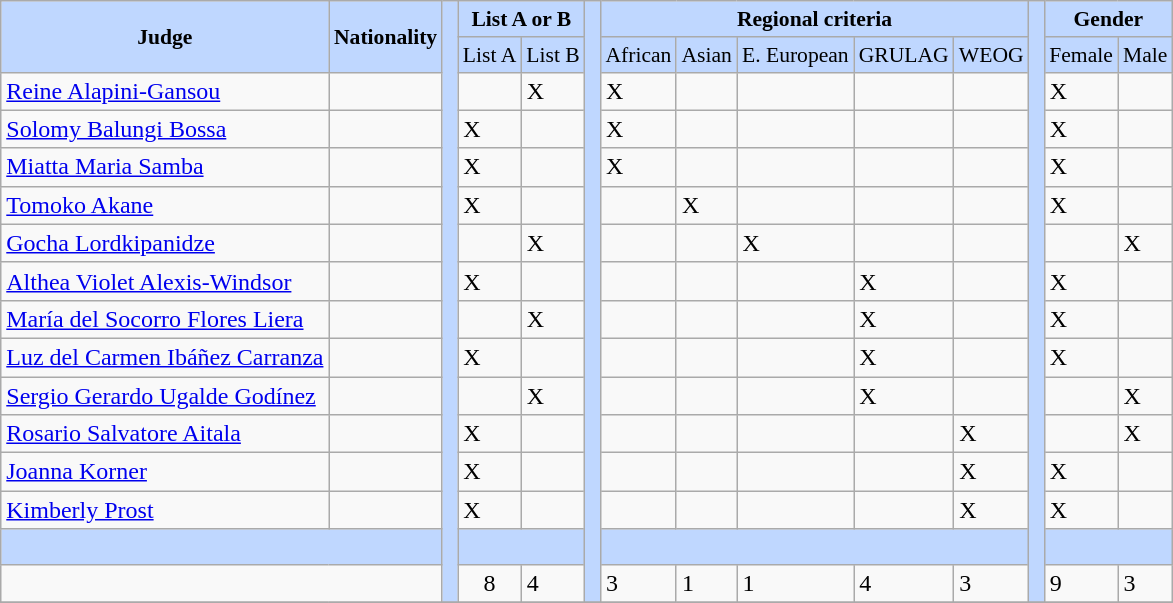<table class="wikitable col3center col4center col5center col6center col7center col8center col9center col10center col11center">
<tr bgcolor=#BFD7FF align="center" style="font-size:90%;">
<td rowspan=2><strong>Judge</strong></td>
<td rowspan=2><strong>Nationality</strong></td>
<td rowspan=16> </td>
<td colspan=2><strong>List A or B</strong></td>
<td rowspan=16> </td>
<td colspan=5><strong>Regional criteria</strong></td>
<td rowspan=16> </td>
<td colspan=2><strong>Gender</strong></td>
</tr>
<tr bgcolor=#BFD7FF align="center" style="font-size:90%;">
<td>List A</td>
<td>List B</td>
<td>African</td>
<td>Asian</td>
<td>E. European</td>
<td>GRULAG</td>
<td>WEOG</td>
<td>Female</td>
<td>Male</td>
</tr>
<tr>
<td><a href='#'>Reine Alapini-Gansou</a></td>
<td></td>
<td></td>
<td>X</td>
<td>X</td>
<td></td>
<td></td>
<td></td>
<td></td>
<td>X</td>
<td></td>
</tr>
<tr>
<td><a href='#'>Solomy Balungi Bossa</a></td>
<td></td>
<td>X</td>
<td></td>
<td>X</td>
<td></td>
<td></td>
<td></td>
<td></td>
<td>X</td>
<td></td>
</tr>
<tr>
<td><a href='#'>Miatta Maria Samba</a></td>
<td></td>
<td>X</td>
<td></td>
<td>X</td>
<td></td>
<td></td>
<td></td>
<td></td>
<td>X</td>
<td></td>
</tr>
<tr>
<td><a href='#'>Tomoko Akane</a></td>
<td></td>
<td>X</td>
<td></td>
<td></td>
<td>X</td>
<td></td>
<td></td>
<td></td>
<td>X</td>
<td></td>
</tr>
<tr>
<td><a href='#'>Gocha Lordkipanidze</a></td>
<td></td>
<td></td>
<td>X</td>
<td></td>
<td></td>
<td>X</td>
<td></td>
<td></td>
<td></td>
<td>X</td>
</tr>
<tr>
<td><a href='#'>Althea Violet Alexis-Windsor</a></td>
<td></td>
<td>X</td>
<td></td>
<td></td>
<td></td>
<td></td>
<td>X</td>
<td></td>
<td>X</td>
<td></td>
</tr>
<tr>
<td><a href='#'>María del Socorro Flores Liera</a></td>
<td></td>
<td></td>
<td>X</td>
<td></td>
<td></td>
<td></td>
<td>X</td>
<td></td>
<td>X</td>
<td></td>
</tr>
<tr>
<td><a href='#'>Luz del Carmen Ibáñez Carranza</a></td>
<td></td>
<td>X</td>
<td></td>
<td></td>
<td></td>
<td></td>
<td>X</td>
<td></td>
<td>X</td>
<td></td>
</tr>
<tr>
<td><a href='#'>Sergio Gerardo Ugalde Godínez</a></td>
<td></td>
<td></td>
<td>X</td>
<td></td>
<td></td>
<td></td>
<td>X</td>
<td></td>
<td></td>
<td>X</td>
</tr>
<tr>
<td><a href='#'>Rosario Salvatore Aitala</a></td>
<td></td>
<td>X</td>
<td></td>
<td></td>
<td></td>
<td></td>
<td></td>
<td>X</td>
<td></td>
<td>X</td>
</tr>
<tr>
<td><a href='#'>Joanna Korner</a></td>
<td></td>
<td>X</td>
<td></td>
<td></td>
<td></td>
<td></td>
<td></td>
<td>X</td>
<td>X</td>
<td></td>
</tr>
<tr>
<td><a href='#'>Kimberly Prost</a></td>
<td></td>
<td>X</td>
<td></td>
<td></td>
<td></td>
<td></td>
<td></td>
<td>X</td>
<td>X</td>
<td></td>
</tr>
<tr bgcolor=#BFD7FF align="center" style="font-size:90%;">
<td colspan=2> </td>
<td colspan=2> </td>
<td colspan=5> </td>
<td colspan=2> </td>
</tr>
<tr>
<td colspan=2></td>
<td align="center">8</td>
<td>4</td>
<td>3</td>
<td>1</td>
<td>1</td>
<td>4</td>
<td>3</td>
<td>9</td>
<td>3</td>
</tr>
<tr>
</tr>
</table>
